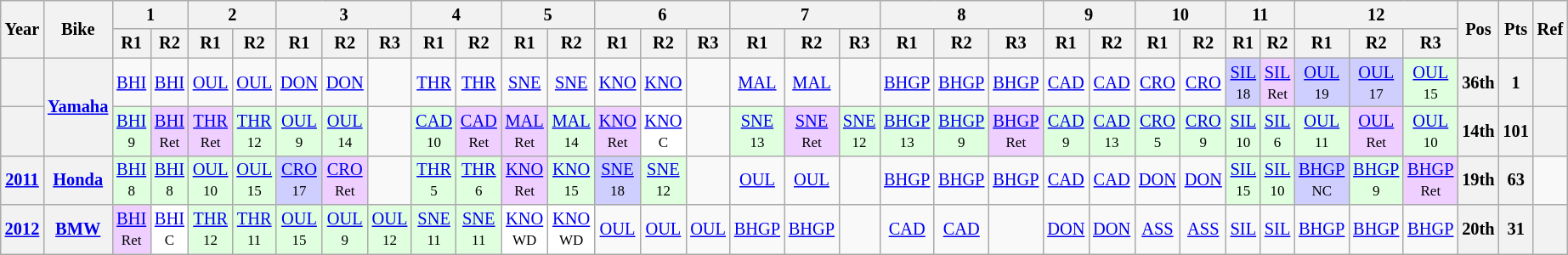<table class="wikitable" style="text-align:center; font-size:85%">
<tr>
<th valign="middle" rowspan=2>Year</th>
<th valign="middle" rowspan=2>Bike</th>
<th colspan=2>1</th>
<th colspan=2>2</th>
<th colspan=3>3</th>
<th colspan=2>4</th>
<th colspan=2>5</th>
<th colspan=3>6</th>
<th colspan=3>7</th>
<th colspan=3>8</th>
<th colspan=2>9</th>
<th colspan=2>10</th>
<th colspan=2>11</th>
<th colspan=3>12</th>
<th rowspan=2>Pos</th>
<th rowspan=2>Pts</th>
<th rowspan=2>Ref</th>
</tr>
<tr>
<th>R1</th>
<th>R2</th>
<th>R1</th>
<th>R2</th>
<th>R1</th>
<th>R2</th>
<th>R3</th>
<th>R1</th>
<th>R2</th>
<th>R1</th>
<th>R2</th>
<th>R1</th>
<th>R2</th>
<th>R3</th>
<th>R1</th>
<th>R2</th>
<th>R3</th>
<th>R1</th>
<th>R2</th>
<th>R3</th>
<th>R1</th>
<th>R2</th>
<th>R1</th>
<th>R2</th>
<th>R1</th>
<th>R2</th>
<th>R1</th>
<th>R2</th>
<th>R3</th>
</tr>
<tr>
<th></th>
<th rowspan=2><a href='#'>Yamaha</a></th>
<td><a href='#'>BHI</a></td>
<td><a href='#'>BHI</a></td>
<td><a href='#'>OUL</a></td>
<td><a href='#'>OUL</a></td>
<td><a href='#'>DON</a></td>
<td><a href='#'>DON</a></td>
<td></td>
<td><a href='#'>THR</a></td>
<td><a href='#'>THR</a></td>
<td><a href='#'>SNE</a></td>
<td><a href='#'>SNE</a></td>
<td><a href='#'>KNO</a></td>
<td><a href='#'>KNO</a></td>
<td></td>
<td><a href='#'>MAL</a></td>
<td><a href='#'>MAL</a></td>
<td></td>
<td><a href='#'>BHGP</a></td>
<td><a href='#'>BHGP</a></td>
<td><a href='#'>BHGP</a></td>
<td><a href='#'>CAD</a></td>
<td><a href='#'>CAD</a></td>
<td><a href='#'>CRO</a></td>
<td><a href='#'>CRO</a></td>
<td style="background:#CFCFFF;"><a href='#'>SIL</a><br><small>18</small></td>
<td style="background:#EFCFFF;"><a href='#'>SIL</a><br><small>Ret</small></td>
<td style="background:#CFCFFF;"><a href='#'>OUL</a><br><small>19</small></td>
<td style="background:#CFCFFF;"><a href='#'>OUL</a><br><small>17</small></td>
<td style="background:#dfffdf;"><a href='#'>OUL</a><br><small>15</small></td>
<th>36th</th>
<th>1</th>
<th></th>
</tr>
<tr>
<th></th>
<td style="background:#dfffdf;"><a href='#'>BHI</a><br><small>9</small></td>
<td style="background:#EFCFFF;"><a href='#'>BHI</a><br><small>Ret</small></td>
<td style="background:#EFCFFF;"><a href='#'>THR</a><br><small>Ret</small></td>
<td style="background:#dfffdf;"><a href='#'>THR</a><br><small>12</small></td>
<td style="background:#dfffdf;"><a href='#'>OUL</a><br><small>9</small></td>
<td style="background:#dfffdf;"><a href='#'>OUL</a><br><small>14</small></td>
<td></td>
<td style="background:#dfffdf;"><a href='#'>CAD</a><br><small>10</small></td>
<td style="background:#EFCFFF;"><a href='#'>CAD</a><br><small>Ret</small></td>
<td style="background:#EFCFFF;"><a href='#'>MAL</a><br><small>Ret</small></td>
<td style="background:#dfffdf;"><a href='#'>MAL</a><br><small>14</small></td>
<td style="background:#EFCFFF;"><a href='#'>KNO</a><br><small>Ret</small></td>
<td style="background:#FFFFFF;"><a href='#'>KNO</a><br><small>C</small></td>
<td></td>
<td style="background:#dfffdf;"><a href='#'>SNE</a><br><small>13</small></td>
<td style="background:#EFCFFF;"><a href='#'>SNE</a><br><small>Ret</small></td>
<td style="background:#DFFFDF;"><a href='#'>SNE</a><br><small>12</small></td>
<td style="background:#DFFFDF;"><a href='#'>BHGP</a><br><small>13</small></td>
<td style="background:#DFFFDF;"><a href='#'>BHGP</a><br><small>9</small></td>
<td style="background:#EFCFFF;"><a href='#'>BHGP</a><br><small>Ret</small></td>
<td style="background:#DFFFDF;"><a href='#'>CAD</a><br><small>9</small></td>
<td style="background:#DFFFDF;"><a href='#'>CAD</a><br><small>13</small></td>
<td style="background:#DFFFDF;"><a href='#'>CRO</a><br><small>5</small></td>
<td style="background:#DFFFDF;"><a href='#'>CRO</a><br><small>9</small></td>
<td style="background:#DFFFDF;"><a href='#'>SIL</a><br><small>10</small></td>
<td style="background:#DFFFDF;"><a href='#'>SIL</a><br><small>6</small></td>
<td style="background:#DFFFDF;"><a href='#'>OUL</a><br><small>11</small></td>
<td style="background:#EFCFFF;"><a href='#'>OUL</a><br><small>Ret</small></td>
<td style="background:#DFFFDF;"><a href='#'>OUL</a><br><small>10</small></td>
<th>14th</th>
<th>101</th>
<th></th>
</tr>
<tr>
<th><a href='#'>2011</a></th>
<th><a href='#'>Honda</a></th>
<td style="background:#DFFFDF;"><a href='#'>BHI</a><br><small>8</small></td>
<td style="background:#DFFFDF;"><a href='#'>BHI</a><br><small>8</small></td>
<td style="background:#DFFFDF;"><a href='#'>OUL</a><br><small>10</small></td>
<td style="background:#DFFFDF;"><a href='#'>OUL</a><br><small>15</small></td>
<td style="background:#CFCFFF;"><a href='#'>CRO</a><br><small>17</small></td>
<td style="background:#EFCFFF;"><a href='#'>CRO</a><br><small>Ret</small></td>
<td></td>
<td style="background:#DFFFDF;"><a href='#'>THR</a><br><small>5</small></td>
<td style="background:#DFFFDF;"><a href='#'>THR</a><br><small>6</small></td>
<td style="background:#EFCFFF;"><a href='#'>KNO</a><br><small>Ret</small></td>
<td style="background:#DFFFDF;"><a href='#'>KNO</a><br><small>15</small></td>
<td style="background:#CFCFFF;"><a href='#'>SNE</a><br><small>18</small></td>
<td style="background:#DFFFDF;"><a href='#'>SNE</a><br><small>12</small></td>
<td></td>
<td><a href='#'>OUL</a><br><small></small></td>
<td><a href='#'>OUL</a><br><small></small></td>
<td></td>
<td><a href='#'>BHGP</a><br><small></small></td>
<td><a href='#'>BHGP</a><br><small></small></td>
<td><a href='#'>BHGP</a><br><small></small></td>
<td><a href='#'>CAD</a><br><small></small></td>
<td><a href='#'>CAD</a><br><small></small></td>
<td><a href='#'>DON</a><br><small></small></td>
<td><a href='#'>DON</a><br><small></small></td>
<td style="background:#DFFFDF;"><a href='#'>SIL</a><br><small>15</small></td>
<td style="background:#DFFFDF;"><a href='#'>SIL</a><br><small>10</small></td>
<td style="background:#CFCFFF;"><a href='#'>BHGP</a><br><small>NC</small></td>
<td style="background:#DFFFDF;"><a href='#'>BHGP</a><br><small>9</small></td>
<td style="background:#EFCFFF;"><a href='#'>BHGP</a><br><small>Ret</small></td>
<th>19th</th>
<th>63</th>
<td></td>
</tr>
<tr>
<th><a href='#'>2012</a></th>
<th><a href='#'>BMW</a></th>
<td style="background:#EFCFFF;"><a href='#'>BHI</a><br><small>Ret</small></td>
<td style="background:#ffffff;"><a href='#'>BHI</a><br><small>C</small></td>
<td style="background:#DFFFDF;"><a href='#'>THR</a><br><small>12</small></td>
<td style="background:#DFFFDF;"><a href='#'>THR</a><br><small>11</small></td>
<td style="background:#DFFFDF;"><a href='#'>OUL</a><br><small>15</small></td>
<td style="background:#DFFFDF;"><a href='#'>OUL</a><br><small>9</small></td>
<td style="background:#DFFFDF;"><a href='#'>OUL</a><br><small>12</small></td>
<td style="background:#DFFFDF;"><a href='#'>SNE</a><br><small>11</small></td>
<td style="background:#DFFFDF;"><a href='#'>SNE</a><br><small>11</small></td>
<td style="background:#ffffff;"><a href='#'>KNO</a><br><small>WD</small></td>
<td style="background:#ffffff;"><a href='#'>KNO</a><br><small>WD</small></td>
<td><a href='#'>OUL</a></td>
<td><a href='#'>OUL</a></td>
<td><a href='#'>OUL</a></td>
<td><a href='#'>BHGP</a></td>
<td><a href='#'>BHGP</a></td>
<td></td>
<td><a href='#'>CAD</a></td>
<td><a href='#'>CAD</a></td>
<td></td>
<td><a href='#'>DON</a></td>
<td><a href='#'>DON</a></td>
<td><a href='#'>ASS</a></td>
<td><a href='#'>ASS</a></td>
<td><a href='#'>SIL</a></td>
<td><a href='#'>SIL</a></td>
<td><a href='#'>BHGP</a></td>
<td><a href='#'>BHGP</a></td>
<td><a href='#'>BHGP</a></td>
<th>20th</th>
<th>31</th>
<th></th>
</tr>
</table>
